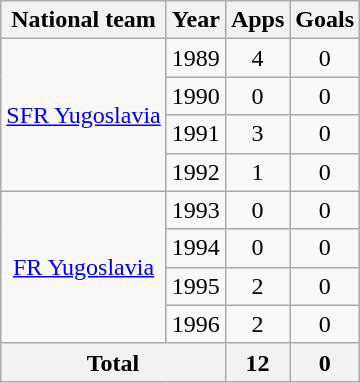<table class="wikitable" style="text-align:center">
<tr>
<th>National team</th>
<th>Year</th>
<th>Apps</th>
<th>Goals</th>
</tr>
<tr>
<td rowspan="4"><a href='#'>SFR Yugoslavia</a></td>
<td>1989</td>
<td>4</td>
<td>0</td>
</tr>
<tr>
<td>1990</td>
<td>0</td>
<td>0</td>
</tr>
<tr>
<td>1991</td>
<td>3</td>
<td>0</td>
</tr>
<tr>
<td>1992</td>
<td>1</td>
<td>0</td>
</tr>
<tr>
<td rowspan="4"><a href='#'>FR Yugoslavia</a></td>
<td>1993</td>
<td>0</td>
<td>0</td>
</tr>
<tr>
<td>1994</td>
<td>0</td>
<td>0</td>
</tr>
<tr>
<td>1995</td>
<td>2</td>
<td>0</td>
</tr>
<tr>
<td>1996</td>
<td>2</td>
<td>0</td>
</tr>
<tr>
<th colspan="2">Total</th>
<th>12</th>
<th>0</th>
</tr>
</table>
